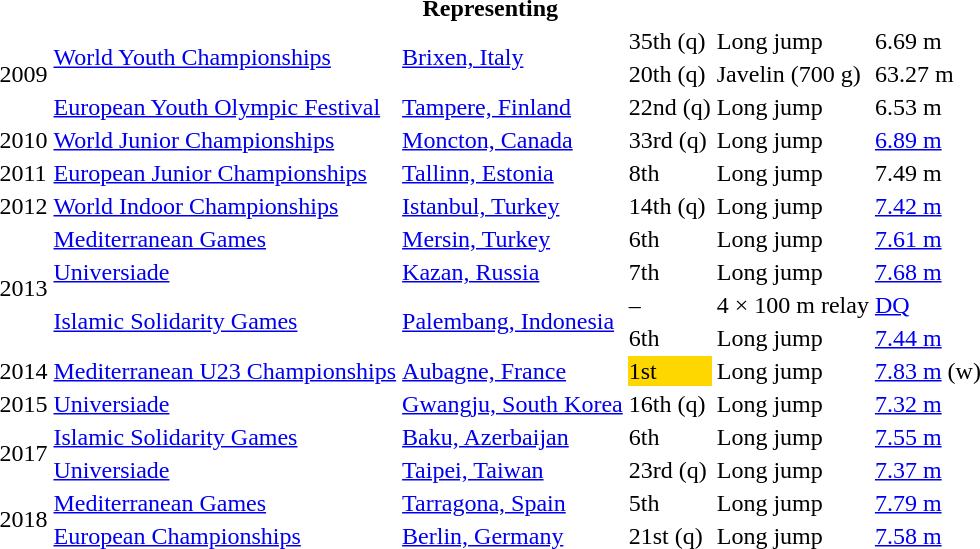<table>
<tr>
<th colspan="6">Representing </th>
</tr>
<tr>
<td rowspan=3>2009</td>
<td rowspan=2><a href='#'>World Youth Championships</a></td>
<td rowspan=2><a href='#'>Brixen, Italy</a></td>
<td>35th (q)</td>
<td>Long jump</td>
<td>6.69 m</td>
</tr>
<tr>
<td>20th (q)</td>
<td>Javelin (700 g)</td>
<td>63.27 m</td>
</tr>
<tr>
<td><a href='#'>European Youth Olympic Festival</a></td>
<td><a href='#'>Tampere, Finland</a></td>
<td>22nd (q)</td>
<td>Long jump</td>
<td>6.53 m</td>
</tr>
<tr>
<td>2010</td>
<td><a href='#'>World Junior Championships</a></td>
<td><a href='#'>Moncton, Canada</a></td>
<td>33rd (q)</td>
<td>Long jump</td>
<td><a href='#'>6.89 m</a></td>
</tr>
<tr>
<td>2011</td>
<td><a href='#'>European Junior Championships</a></td>
<td><a href='#'>Tallinn, Estonia</a></td>
<td>8th</td>
<td>Long jump</td>
<td>7.49 m</td>
</tr>
<tr>
<td>2012</td>
<td><a href='#'>World Indoor Championships</a></td>
<td><a href='#'>Istanbul, Turkey</a></td>
<td>14th (q)</td>
<td>Long jump</td>
<td><a href='#'>7.42 m</a></td>
</tr>
<tr>
<td rowspan=4>2013</td>
<td><a href='#'>Mediterranean Games</a></td>
<td><a href='#'>Mersin, Turkey</a></td>
<td>6th</td>
<td>Long jump</td>
<td><a href='#'>7.61 m</a></td>
</tr>
<tr>
<td><a href='#'>Universiade</a></td>
<td><a href='#'>Kazan, Russia</a></td>
<td>7th</td>
<td>Long jump</td>
<td><a href='#'>7.68 m</a></td>
</tr>
<tr>
<td rowspan=2><a href='#'>Islamic Solidarity Games</a></td>
<td rowspan=2><a href='#'>Palembang, Indonesia</a></td>
<td>–</td>
<td>4 × 100 m relay</td>
<td><a href='#'>DQ</a></td>
</tr>
<tr>
<td>6th</td>
<td>Long jump</td>
<td><a href='#'>7.44 m</a></td>
</tr>
<tr>
<td>2014</td>
<td><a href='#'>Mediterranean U23 Championships</a></td>
<td><a href='#'>Aubagne, France</a></td>
<td bgcolor=gold>1st</td>
<td>Long jump</td>
<td><a href='#'>7.83 m</a> (w)</td>
</tr>
<tr>
<td>2015</td>
<td><a href='#'>Universiade</a></td>
<td><a href='#'>Gwangju, South Korea</a></td>
<td>16th (q)</td>
<td>Long jump</td>
<td><a href='#'>7.32 m</a></td>
</tr>
<tr>
<td rowspan=2>2017</td>
<td><a href='#'>Islamic Solidarity Games</a></td>
<td><a href='#'>Baku, Azerbaijan</a></td>
<td>6th</td>
<td>Long jump</td>
<td><a href='#'>7.55 m</a></td>
</tr>
<tr>
<td><a href='#'>Universiade</a></td>
<td><a href='#'>Taipei, Taiwan</a></td>
<td>23rd (q)</td>
<td>Long jump</td>
<td><a href='#'>7.37 m</a></td>
</tr>
<tr>
<td rowspan=2>2018</td>
<td><a href='#'>Mediterranean Games</a></td>
<td><a href='#'>Tarragona, Spain</a></td>
<td>5th</td>
<td>Long jump</td>
<td><a href='#'>7.79 m</a></td>
</tr>
<tr>
<td><a href='#'>European Championships</a></td>
<td><a href='#'>Berlin, Germany</a></td>
<td>21st (q)</td>
<td>Long jump</td>
<td><a href='#'>7.58 m</a></td>
</tr>
</table>
